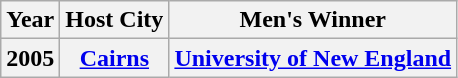<table class="wikitable">
<tr>
<th>Year</th>
<th>Host City</th>
<th>Men's Winner</th>
</tr>
<tr>
<th>2005</th>
<th><a href='#'>Cairns</a></th>
<th><a href='#'>University of New England</a></th>
</tr>
</table>
